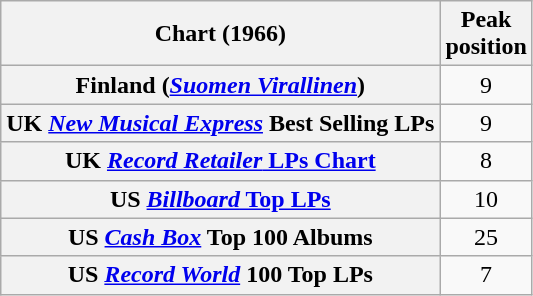<table class="wikitable plainrowheaders sortable">
<tr>
<th scope="col">Chart (1966)</th>
<th scope="col">Peak<br>position</th>
</tr>
<tr>
<th scope="row">Finland (<em><a href='#'>Suomen Virallinen</a></em>)</th>
<td align="center">9</td>
</tr>
<tr>
<th scope="row">UK <em><a href='#'>New Musical Express</a></em> Best Selling LPs</th>
<td align="center">9</td>
</tr>
<tr>
<th scope="row">UK <a href='#'><em>Record Retailer</em> LPs Chart</a></th>
<td align="center">8</td>
</tr>
<tr>
<th scope="row">US <a href='#'><em>Billboard</em> Top LPs</a></th>
<td align="center">10</td>
</tr>
<tr>
<th scope="row">US <em><a href='#'>Cash Box</a></em> Top 100 Albums</th>
<td align="center">25</td>
</tr>
<tr>
<th scope="row">US <em><a href='#'>Record World</a></em> 100 Top LPs</th>
<td align="center">7</td>
</tr>
</table>
